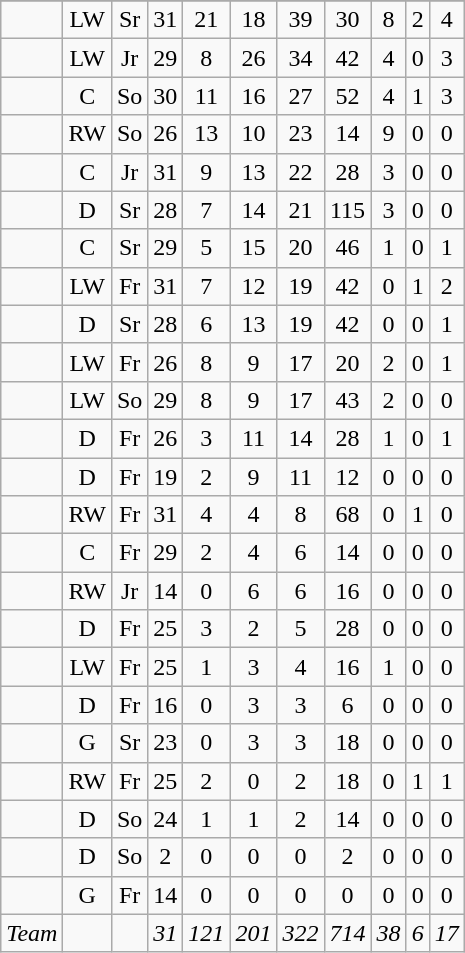<table class="wikitable sortable" style="text-align:center">
<tr>
</tr>
<tr>
<td align=left></td>
<td>LW</td>
<td>Sr</td>
<td>31</td>
<td>21</td>
<td>18</td>
<td>39</td>
<td>30</td>
<td>8</td>
<td>2</td>
<td>4</td>
</tr>
<tr>
<td align=left></td>
<td>LW</td>
<td>Jr</td>
<td>29</td>
<td>8</td>
<td>26</td>
<td>34</td>
<td>42</td>
<td>4</td>
<td>0</td>
<td>3</td>
</tr>
<tr>
<td align=left></td>
<td>C</td>
<td>So</td>
<td>30</td>
<td>11</td>
<td>16</td>
<td>27</td>
<td>52</td>
<td>4</td>
<td>1</td>
<td>3</td>
</tr>
<tr>
<td align=left></td>
<td>RW</td>
<td>So</td>
<td>26</td>
<td>13</td>
<td>10</td>
<td>23</td>
<td>14</td>
<td>9</td>
<td>0</td>
<td>0</td>
</tr>
<tr>
<td align=left></td>
<td>C</td>
<td>Jr</td>
<td>31</td>
<td>9</td>
<td>13</td>
<td>22</td>
<td>28</td>
<td>3</td>
<td>0</td>
<td>0</td>
</tr>
<tr>
<td align=left></td>
<td>D</td>
<td>Sr</td>
<td>28</td>
<td>7</td>
<td>14</td>
<td>21</td>
<td>115</td>
<td>3</td>
<td>0</td>
<td>0</td>
</tr>
<tr>
<td align=left></td>
<td>C</td>
<td>Sr</td>
<td>29</td>
<td>5</td>
<td>15</td>
<td>20</td>
<td>46</td>
<td>1</td>
<td>0</td>
<td>1</td>
</tr>
<tr>
<td align=left></td>
<td>LW</td>
<td>Fr</td>
<td>31</td>
<td>7</td>
<td>12</td>
<td>19</td>
<td>42</td>
<td>0</td>
<td>1</td>
<td>2</td>
</tr>
<tr>
<td align=left></td>
<td>D</td>
<td>Sr</td>
<td>28</td>
<td>6</td>
<td>13</td>
<td>19</td>
<td>42</td>
<td>0</td>
<td>0</td>
<td>1</td>
</tr>
<tr>
<td align=left></td>
<td>LW</td>
<td>Fr</td>
<td>26</td>
<td>8</td>
<td>9</td>
<td>17</td>
<td>20</td>
<td>2</td>
<td>0</td>
<td>1</td>
</tr>
<tr>
<td align=left></td>
<td>LW</td>
<td>So</td>
<td>29</td>
<td>8</td>
<td>9</td>
<td>17</td>
<td>43</td>
<td>2</td>
<td>0</td>
<td>0</td>
</tr>
<tr>
<td align=left></td>
<td>D</td>
<td>Fr</td>
<td>26</td>
<td>3</td>
<td>11</td>
<td>14</td>
<td>28</td>
<td>1</td>
<td>0</td>
<td>1</td>
</tr>
<tr>
<td align=left></td>
<td>D</td>
<td>Fr</td>
<td>19</td>
<td>2</td>
<td>9</td>
<td>11</td>
<td>12</td>
<td>0</td>
<td>0</td>
<td>0</td>
</tr>
<tr>
<td align=left></td>
<td>RW</td>
<td>Fr</td>
<td>31</td>
<td>4</td>
<td>4</td>
<td>8</td>
<td>68</td>
<td>0</td>
<td>1</td>
<td>0</td>
</tr>
<tr>
<td align=left></td>
<td>C</td>
<td>Fr</td>
<td>29</td>
<td>2</td>
<td>4</td>
<td>6</td>
<td>14</td>
<td>0</td>
<td>0</td>
<td>0</td>
</tr>
<tr>
<td align=left></td>
<td>RW</td>
<td>Jr</td>
<td>14</td>
<td>0</td>
<td>6</td>
<td>6</td>
<td>16</td>
<td>0</td>
<td>0</td>
<td>0</td>
</tr>
<tr>
<td align=left></td>
<td>D</td>
<td>Fr</td>
<td>25</td>
<td>3</td>
<td>2</td>
<td>5</td>
<td>28</td>
<td>0</td>
<td>0</td>
<td>0</td>
</tr>
<tr>
<td align=left></td>
<td>LW</td>
<td>Fr</td>
<td>25</td>
<td>1</td>
<td>3</td>
<td>4</td>
<td>16</td>
<td>1</td>
<td>0</td>
<td>0</td>
</tr>
<tr>
<td align=left></td>
<td>D</td>
<td>Fr</td>
<td>16</td>
<td>0</td>
<td>3</td>
<td>3</td>
<td>6</td>
<td>0</td>
<td>0</td>
<td>0</td>
</tr>
<tr>
<td align=left></td>
<td>G</td>
<td>Sr</td>
<td>23</td>
<td>0</td>
<td>3</td>
<td>3</td>
<td>18</td>
<td>0</td>
<td>0</td>
<td>0</td>
</tr>
<tr>
<td align=left></td>
<td>RW</td>
<td>Fr</td>
<td>25</td>
<td>2</td>
<td>0</td>
<td>2</td>
<td>18</td>
<td>0</td>
<td>1</td>
<td>1</td>
</tr>
<tr>
<td align=left></td>
<td>D</td>
<td>So</td>
<td>24</td>
<td>1</td>
<td>1</td>
<td>2</td>
<td>14</td>
<td>0</td>
<td>0</td>
<td>0</td>
</tr>
<tr>
<td align=left></td>
<td>D</td>
<td>So</td>
<td>2</td>
<td>0</td>
<td>0</td>
<td>0</td>
<td>2</td>
<td>0</td>
<td>0</td>
<td>0</td>
</tr>
<tr>
<td align=left></td>
<td>G</td>
<td>Fr</td>
<td>14</td>
<td>0</td>
<td>0</td>
<td>0</td>
<td>0</td>
<td>0</td>
<td>0</td>
<td>0</td>
</tr>
<tr class="sortbottom">
<td align=left><em>Team</em></td>
<td></td>
<td></td>
<td><em>31</em></td>
<td><em>121</em></td>
<td><em>201</em></td>
<td><em>322</em></td>
<td><em>714</em></td>
<td><em>38</em></td>
<td><em>6</em></td>
<td><em>17</em></td>
</tr>
</table>
